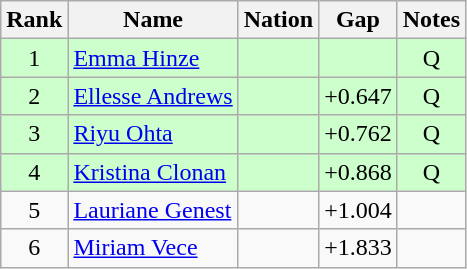<table class="wikitable sortable" style="text-align:center">
<tr>
<th>Rank</th>
<th>Name</th>
<th>Nation</th>
<th>Gap</th>
<th>Notes</th>
</tr>
<tr bgcolor=ccffcc>
<td>1</td>
<td align=left><a href='#'>Emma Hinze</a></td>
<td align=left></td>
<td></td>
<td>Q</td>
</tr>
<tr bgcolor=ccffcc>
<td>2</td>
<td align=left><a href='#'>Ellesse Andrews</a></td>
<td align=left></td>
<td>+0.647</td>
<td>Q</td>
</tr>
<tr bgcolor=ccffcc>
<td>3</td>
<td align=left><a href='#'>Riyu Ohta</a></td>
<td align=left></td>
<td>+0.762</td>
<td>Q</td>
</tr>
<tr bgcolor=ccffcc>
<td>4</td>
<td align=left><a href='#'>Kristina Clonan</a></td>
<td align=left></td>
<td>+0.868</td>
<td>Q</td>
</tr>
<tr>
<td>5</td>
<td align=left><a href='#'>Lauriane Genest</a></td>
<td align=left></td>
<td>+1.004</td>
<td></td>
</tr>
<tr>
<td>6</td>
<td align=left><a href='#'>Miriam Vece</a></td>
<td align=left></td>
<td>+1.833</td>
<td></td>
</tr>
</table>
